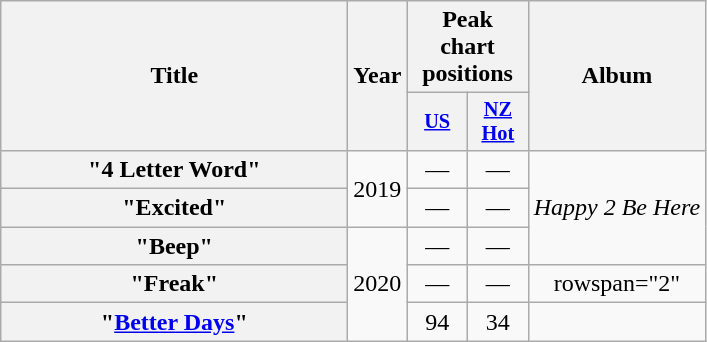<table class="wikitable plainrowheaders" style="text-align:center;" border="1">
<tr>
<th scope="col" style="width:14em;" rowspan="2">Title</th>
<th scope="col" rowspan="2">Year</th>
<th scope="col" colspan="2">Peak chart positions</th>
<th scope="col" rowspan="2">Album</th>
</tr>
<tr>
<th scope="col" style="width:2.5em;font-size:85%;"><a href='#'>US</a><br></th>
<th scope="col" style="width:2.5em;font-size:85%;"><a href='#'>NZ<br>Hot</a><br></th>
</tr>
<tr>
<th scope="row">"4 Letter Word"<br></th>
<td rowspan="2">2019</td>
<td>—</td>
<td>—</td>
<td rowspan="3"><em>Happy 2 Be Here</em></td>
</tr>
<tr>
<th scope="row">"Excited"<br></th>
<td>—</td>
<td>—</td>
</tr>
<tr>
<th scope="row">"Beep"</th>
<td rowspan="3">2020</td>
<td>—</td>
<td>—</td>
</tr>
<tr>
<th scope="row">"Freak"</th>
<td>—</td>
<td>—</td>
<td>rowspan="2" </td>
</tr>
<tr>
<th scope="row">"<a href='#'>Better Days</a>"<br></th>
<td>94</td>
<td>34</td>
</tr>
</table>
